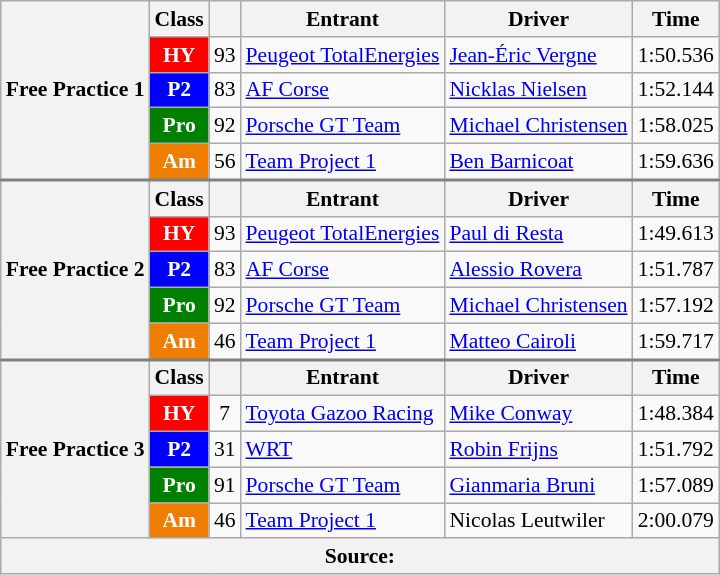<table class="wikitable" style="font-size:90%;">
<tr>
<th rowspan="5">Free Practice 1</th>
<th>Class</th>
<th></th>
<th>Entrant</th>
<th>Driver</th>
<th>Time</th>
</tr>
<tr>
<th style="background-color:red; color:white; text-align:center;">HY</th>
<td style="text-align:center;">93</td>
<td> <a href='#'>Peugeot TotalEnergies</a></td>
<td> <a href='#'>Jean-Éric Vergne</a></td>
<td>1:50.536</td>
</tr>
<tr>
<th style="background-color:blue; color:white; text-align:center;">P2</th>
<td style="text-align:center;">83</td>
<td> <a href='#'>AF Corse</a></td>
<td> <a href='#'>Nicklas Nielsen</a></td>
<td>1:52.144</td>
</tr>
<tr>
<th style="background-color:green; color:white; text-align:center;">Pro</th>
<td style="text-align:center;">92</td>
<td> <a href='#'>Porsche GT Team</a></td>
<td> <a href='#'>Michael Christensen</a></td>
<td>1:58.025</td>
</tr>
<tr>
<th style="background-color:#EE7D00; color:white; text-align:center;">Am</th>
<td style="text-align:center;">56</td>
<td> <a href='#'>Team Project 1</a></td>
<td> <a href='#'>Ben Barnicoat</a></td>
<td>1:59.636</td>
</tr>
<tr style="border-top:2px solid #808080">
<th rowspan="5">Free Practice 2</th>
<th>Class</th>
<th></th>
<th>Entrant</th>
<th>Driver</th>
<th>Time</th>
</tr>
<tr>
<th style="background-color:red; color:white; text-align:center;">HY</th>
<td style="text-align:center;">93</td>
<td> <a href='#'>Peugeot TotalEnergies</a></td>
<td> <a href='#'>Paul di Resta</a></td>
<td>1:49.613</td>
</tr>
<tr>
<th style="background-color:blue; color:white; text-align:center;">P2</th>
<td style="text-align:center;">83</td>
<td> <a href='#'>AF Corse</a></td>
<td> <a href='#'>Alessio Rovera</a></td>
<td>1:51.787</td>
</tr>
<tr>
<th style="background-color:green; color:white; text-align:center;">Pro</th>
<td style="text-align:center;">92</td>
<td> <a href='#'>Porsche GT Team</a></td>
<td> <a href='#'>Michael Christensen</a></td>
<td>1:57.192</td>
</tr>
<tr>
<th style="background-color:#EE7D00; color:white; text-align:center;">Am</th>
<td style="text-align:center;">46</td>
<td> <a href='#'>Team Project 1</a></td>
<td> <a href='#'>Matteo Cairoli</a></td>
<td>1:59.717</td>
</tr>
<tr style="border-top:2px solid #808080">
<th rowspan="5">Free Practice 3</th>
<th>Class</th>
<th></th>
<th>Entrant</th>
<th>Driver</th>
<th>Time</th>
</tr>
<tr>
<th style="background-color:red; color:white; text-align:center;">HY</th>
<td style="text-align:center;">7</td>
<td> <a href='#'>Toyota Gazoo Racing</a></td>
<td> <a href='#'>Mike Conway</a></td>
<td>1:48.384</td>
</tr>
<tr>
<th style="background-color:blue; color:white; text-align:center;">P2</th>
<td style="text-align:center;">31</td>
<td> <a href='#'>WRT</a></td>
<td> <a href='#'>Robin Frijns</a></td>
<td>1:51.792</td>
</tr>
<tr>
<th style="background-color:green; color:white; text-align:center;">Pro</th>
<td style="text-align:center;">91</td>
<td> <a href='#'>Porsche GT Team</a></td>
<td> <a href='#'>Gianmaria Bruni</a></td>
<td>1:57.089</td>
</tr>
<tr>
<th style="background-color:#EE7D00; color:white; text-align:center;">Am</th>
<td style="text-align:center;">46</td>
<td> <a href='#'>Team Project 1</a></td>
<td> Nicolas Leutwiler</td>
<td>2:00.079</td>
</tr>
<tr>
<th colspan="6">Source:</th>
</tr>
</table>
